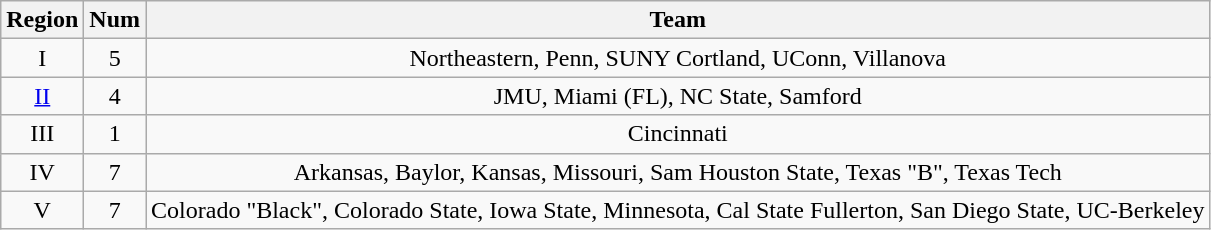<table class="wikitable sortable" style="text-align:center">
<tr>
<th>Region</th>
<th>Num</th>
<th>Team</th>
</tr>
<tr>
<td>I</td>
<td>5</td>
<td>Northeastern, Penn, SUNY Cortland, UConn, Villanova</td>
</tr>
<tr>
<td><a href='#'>II</a></td>
<td>4</td>
<td>JMU, Miami (FL), NC State, Samford</td>
</tr>
<tr>
<td>III</td>
<td>1</td>
<td>Cincinnati</td>
</tr>
<tr>
<td>IV</td>
<td>7</td>
<td>Arkansas, Baylor, Kansas, Missouri, Sam Houston State, Texas "B", Texas Tech</td>
</tr>
<tr>
<td>V</td>
<td>7</td>
<td>Colorado "Black", Colorado State, Iowa State, Minnesota, Cal State Fullerton, San Diego State, UC-Berkeley</td>
</tr>
</table>
